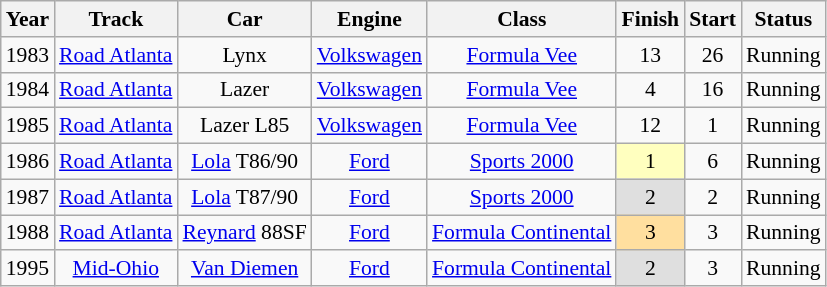<table class="wikitable" style="text-align:center; font-size:90%">
<tr>
<th>Year</th>
<th>Track</th>
<th>Car</th>
<th>Engine</th>
<th>Class</th>
<th>Finish</th>
<th>Start</th>
<th>Status</th>
</tr>
<tr>
<td>1983</td>
<td><a href='#'>Road Atlanta</a></td>
<td>Lynx</td>
<td><a href='#'>Volkswagen</a></td>
<td><a href='#'>Formula Vee</a></td>
<td>13</td>
<td>26</td>
<td>Running</td>
</tr>
<tr>
<td>1984</td>
<td><a href='#'>Road Atlanta</a></td>
<td>Lazer</td>
<td><a href='#'>Volkswagen</a></td>
<td><a href='#'>Formula Vee</a></td>
<td>4</td>
<td>16</td>
<td>Running</td>
</tr>
<tr>
<td>1985</td>
<td><a href='#'>Road Atlanta</a></td>
<td>Lazer L85</td>
<td><a href='#'>Volkswagen</a></td>
<td><a href='#'>Formula Vee</a></td>
<td>12</td>
<td>1</td>
<td>Running</td>
</tr>
<tr>
<td>1986</td>
<td><a href='#'>Road Atlanta</a></td>
<td><a href='#'>Lola</a> T86/90</td>
<td><a href='#'>Ford</a></td>
<td><a href='#'>Sports 2000</a></td>
<td style="background:#FFFFBF;">1</td>
<td>6</td>
<td>Running</td>
</tr>
<tr>
<td>1987</td>
<td><a href='#'>Road Atlanta</a></td>
<td><a href='#'>Lola</a> T87/90</td>
<td><a href='#'>Ford</a></td>
<td><a href='#'>Sports 2000</a></td>
<td style="background:#DFDFDF;">2</td>
<td>2</td>
<td>Running</td>
</tr>
<tr>
<td>1988</td>
<td><a href='#'>Road Atlanta</a></td>
<td><a href='#'>Reynard</a> 88SF</td>
<td><a href='#'>Ford</a></td>
<td><a href='#'>Formula Continental</a></td>
<td style="background:#FFDF9F;">3</td>
<td>3</td>
<td>Running</td>
</tr>
<tr>
<td>1995</td>
<td><a href='#'>Mid-Ohio</a></td>
<td><a href='#'>Van Diemen</a></td>
<td><a href='#'>Ford</a></td>
<td><a href='#'>Formula Continental</a></td>
<td style="background:#DFDFDF;">2</td>
<td>3</td>
<td>Running</td>
</tr>
</table>
